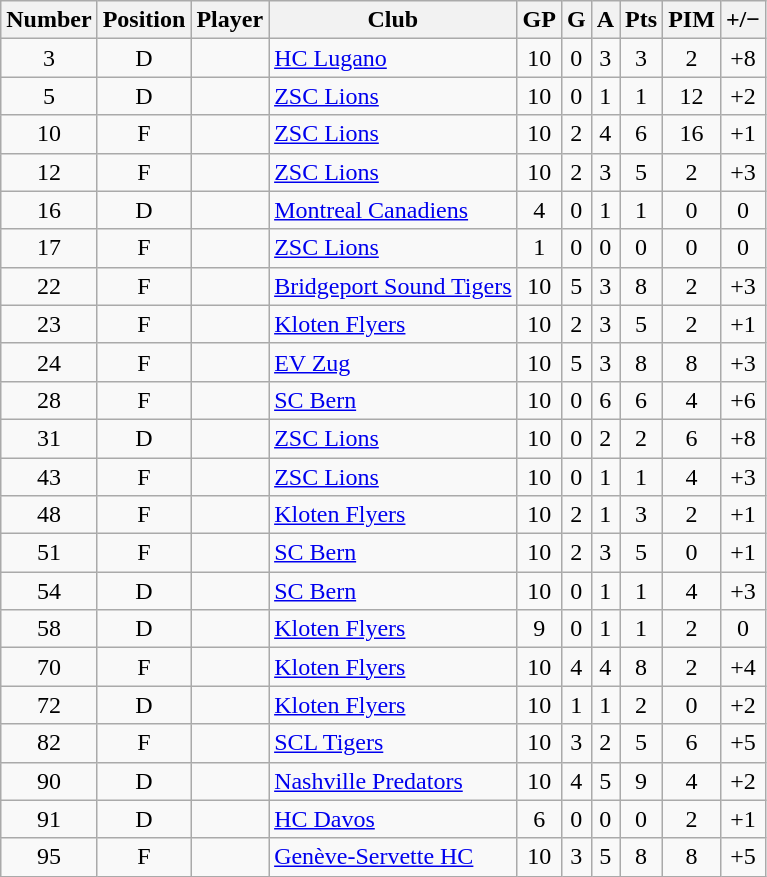<table class="wikitable sortable" style="text-align: center;">
<tr>
<th>Number</th>
<th>Position</th>
<th>Player</th>
<th>Club</th>
<th>GP</th>
<th>G</th>
<th>A</th>
<th>Pts</th>
<th>PIM</th>
<th>+/−</th>
</tr>
<tr>
<td>3</td>
<td>D</td>
<td align=left></td>
<td align=left> <a href='#'>HC Lugano</a></td>
<td>10</td>
<td>0</td>
<td>3</td>
<td>3</td>
<td>2</td>
<td>+8</td>
</tr>
<tr>
<td>5</td>
<td>D</td>
<td align=left></td>
<td align=left> <a href='#'>ZSC Lions</a></td>
<td>10</td>
<td>0</td>
<td>1</td>
<td>1</td>
<td>12</td>
<td>+2</td>
</tr>
<tr>
<td>10</td>
<td>F</td>
<td align=left></td>
<td align=left> <a href='#'>ZSC Lions</a></td>
<td>10</td>
<td>2</td>
<td>4</td>
<td>6</td>
<td>16</td>
<td>+1</td>
</tr>
<tr>
<td>12</td>
<td>F</td>
<td align=left></td>
<td align=left> <a href='#'>ZSC Lions</a></td>
<td>10</td>
<td>2</td>
<td>3</td>
<td>5</td>
<td>2</td>
<td>+3</td>
</tr>
<tr>
<td>16</td>
<td>D</td>
<td align=left></td>
<td align=left> <a href='#'>Montreal Canadiens</a></td>
<td>4</td>
<td>0</td>
<td>1</td>
<td>1</td>
<td>0</td>
<td>0</td>
</tr>
<tr>
<td>17</td>
<td>F</td>
<td align=left></td>
<td align=left> <a href='#'>ZSC Lions</a></td>
<td>1</td>
<td>0</td>
<td>0</td>
<td>0</td>
<td>0</td>
<td>0</td>
</tr>
<tr>
<td>22</td>
<td>F</td>
<td align=left></td>
<td align=left> <a href='#'>Bridgeport Sound Tigers</a></td>
<td>10</td>
<td>5</td>
<td>3</td>
<td>8</td>
<td>2</td>
<td>+3</td>
</tr>
<tr>
<td>23</td>
<td>F</td>
<td align=left></td>
<td align=left> <a href='#'>Kloten Flyers</a></td>
<td>10</td>
<td>2</td>
<td>3</td>
<td>5</td>
<td>2</td>
<td>+1</td>
</tr>
<tr>
<td>24</td>
<td>F</td>
<td align=left></td>
<td align=left> <a href='#'>EV Zug</a></td>
<td>10</td>
<td>5</td>
<td>3</td>
<td>8</td>
<td>8</td>
<td>+3</td>
</tr>
<tr>
<td>28</td>
<td>F</td>
<td align=left></td>
<td align=left> <a href='#'>SC Bern</a></td>
<td>10</td>
<td>0</td>
<td>6</td>
<td>6</td>
<td>4</td>
<td>+6</td>
</tr>
<tr>
<td>31</td>
<td>D</td>
<td align=left></td>
<td align=left> <a href='#'>ZSC Lions</a></td>
<td>10</td>
<td>0</td>
<td>2</td>
<td>2</td>
<td>6</td>
<td>+8</td>
</tr>
<tr>
<td>43</td>
<td>F</td>
<td align=left></td>
<td align=left> <a href='#'>ZSC Lions</a></td>
<td>10</td>
<td>0</td>
<td>1</td>
<td>1</td>
<td>4</td>
<td>+3</td>
</tr>
<tr>
<td>48</td>
<td>F</td>
<td align=left></td>
<td align=left> <a href='#'>Kloten Flyers</a></td>
<td>10</td>
<td>2</td>
<td>1</td>
<td>3</td>
<td>2</td>
<td>+1</td>
</tr>
<tr>
<td>51</td>
<td>F</td>
<td align=left></td>
<td align=left> <a href='#'>SC Bern</a></td>
<td>10</td>
<td>2</td>
<td>3</td>
<td>5</td>
<td>0</td>
<td>+1</td>
</tr>
<tr>
<td>54</td>
<td>D</td>
<td align=left></td>
<td align=left> <a href='#'>SC Bern</a></td>
<td>10</td>
<td>0</td>
<td>1</td>
<td>1</td>
<td>4</td>
<td>+3</td>
</tr>
<tr>
<td>58</td>
<td>D</td>
<td align=left></td>
<td align=left> <a href='#'>Kloten Flyers</a></td>
<td>9</td>
<td>0</td>
<td>1</td>
<td>1</td>
<td>2</td>
<td>0</td>
</tr>
<tr>
<td>70</td>
<td>F</td>
<td align=left></td>
<td align=left> <a href='#'>Kloten Flyers</a></td>
<td>10</td>
<td>4</td>
<td>4</td>
<td>8</td>
<td>2</td>
<td>+4</td>
</tr>
<tr>
<td>72</td>
<td>D</td>
<td align=left></td>
<td align=left> <a href='#'>Kloten Flyers</a></td>
<td>10</td>
<td>1</td>
<td>1</td>
<td>2</td>
<td>0</td>
<td>+2</td>
</tr>
<tr>
<td>82</td>
<td>F</td>
<td align=left></td>
<td align=left> <a href='#'>SCL Tigers</a></td>
<td>10</td>
<td>3</td>
<td>2</td>
<td>5</td>
<td>6</td>
<td>+5</td>
</tr>
<tr>
<td>90</td>
<td>D</td>
<td align=left></td>
<td align=left> <a href='#'>Nashville Predators</a></td>
<td>10</td>
<td>4</td>
<td>5</td>
<td>9</td>
<td>4</td>
<td>+2</td>
</tr>
<tr>
<td>91</td>
<td>D</td>
<td align=left></td>
<td align=left> <a href='#'>HC Davos</a></td>
<td>6</td>
<td>0</td>
<td>0</td>
<td>0</td>
<td>2</td>
<td>+1</td>
</tr>
<tr>
<td>95</td>
<td>F</td>
<td align=left></td>
<td align=left> <a href='#'>Genève-Servette HC</a></td>
<td>10</td>
<td>3</td>
<td>5</td>
<td>8</td>
<td>8</td>
<td>+5</td>
</tr>
</table>
